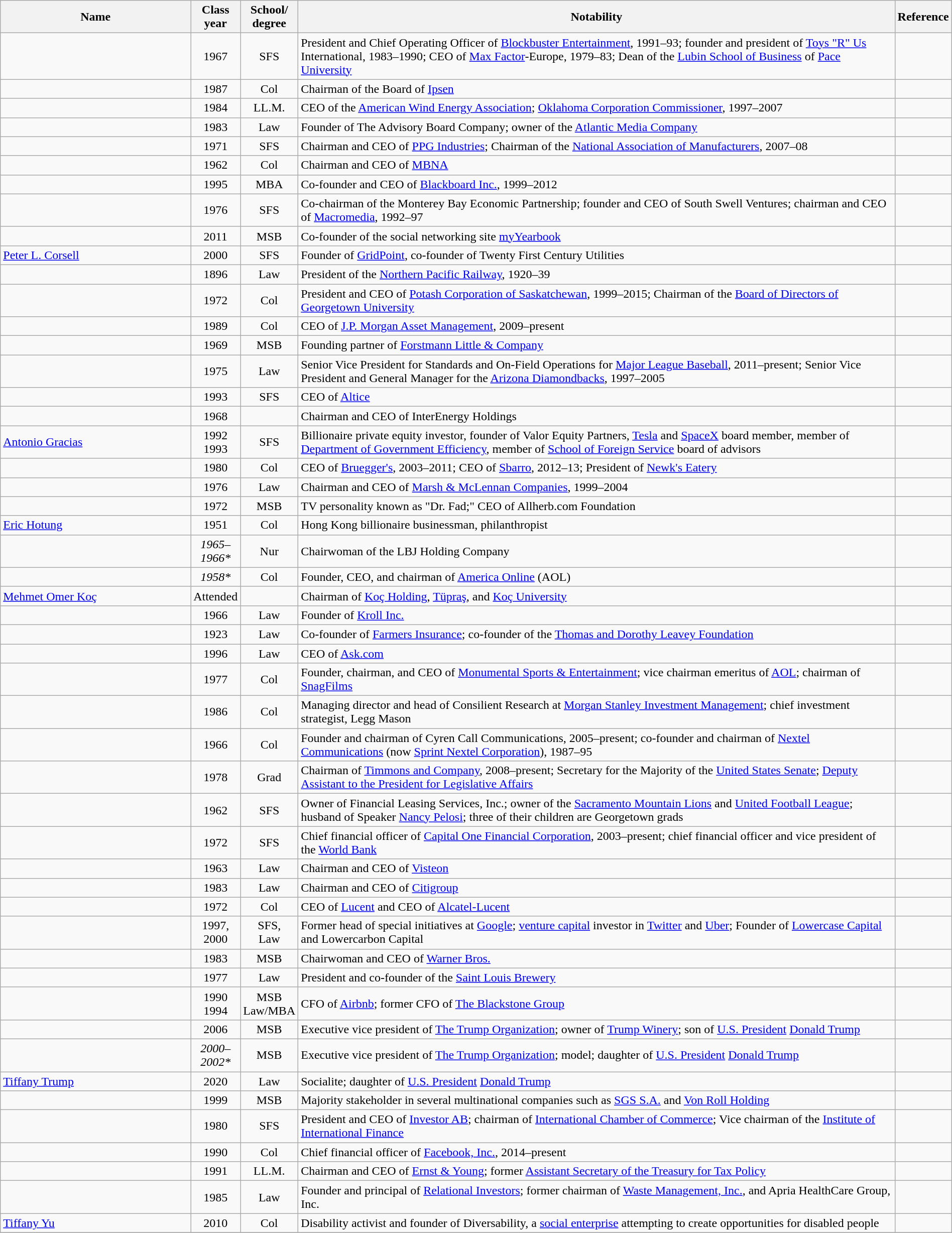<table class="wikitable sortable" style="width:100%">
<tr>
<th style="width:20%;">Name</th>
<th style="width:5%;">Class year</th>
<th style="width:5%;">School/<br>degree</th>
<th style="width:*;" class="unsortable">Notability</th>
<th style="width:5%;" class="unsortable">Reference</th>
</tr>
<tr>
<td></td>
<td style="text-align:center;">1967</td>
<td style="text-align:center;">SFS</td>
<td>President and Chief Operating Officer of <a href='#'>Blockbuster Entertainment</a>, 1991–93; founder and president of <a href='#'>Toys "R" Us</a> International, 1983–1990; CEO of <a href='#'>Max Factor</a>-Europe, 1979–83; Dean of the <a href='#'>Lubin School of Business</a> of <a href='#'>Pace University</a></td>
<td style="text-align:center;"></td>
</tr>
<tr>
<td></td>
<td style="text-align:center;">1987</td>
<td style="text-align:center;">Col</td>
<td>Chairman of the Board of <a href='#'>Ipsen</a></td>
<td style="text-align:center;"></td>
</tr>
<tr>
<td></td>
<td style="text-align:center;">1984</td>
<td style="text-align:center;">LL.M.</td>
<td>CEO of the <a href='#'>American Wind Energy Association</a>; <a href='#'>Oklahoma Corporation Commissioner</a>, 1997–2007</td>
<td style="text-align:center;"></td>
</tr>
<tr>
<td></td>
<td style="text-align:center;">1983</td>
<td style="text-align:center;">Law</td>
<td>Founder of The Advisory Board Company; owner of the <a href='#'>Atlantic Media Company</a></td>
<td style="text-align:center;"></td>
</tr>
<tr>
<td></td>
<td style="text-align:center;">1971</td>
<td style="text-align:center;">SFS</td>
<td>Chairman and CEO of <a href='#'>PPG Industries</a>; Chairman of the <a href='#'>National Association of Manufacturers</a>, 2007–08</td>
<td style="text-align:center;"></td>
</tr>
<tr>
<td></td>
<td style="text-align:center;">1962</td>
<td style="text-align:center;">Col</td>
<td>Chairman and CEO of <a href='#'>MBNA</a></td>
<td style="text-align:center;"></td>
</tr>
<tr>
<td></td>
<td style="text-align:center;">1995</td>
<td style="text-align:center;">MBA</td>
<td>Co-founder and CEO of <a href='#'>Blackboard Inc.</a>, 1999–2012</td>
<td style="text-align:center;"></td>
</tr>
<tr>
<td></td>
<td style="text-align:center;">1976</td>
<td style="text-align:center;">SFS</td>
<td>Co-chairman of the Monterey Bay Economic Partnership; founder and CEO of South Swell Ventures; chairman and CEO of <a href='#'>Macromedia</a>, 1992–97</td>
<td style="text-align:center;"></td>
</tr>
<tr>
<td></td>
<td style="text-align:center;">2011</td>
<td style="text-align:center;">MSB</td>
<td>Co-founder of the social networking site <a href='#'>myYearbook</a></td>
<td style="text-align:center;"></td>
</tr>
<tr>
<td><a href='#'>Peter L. Corsell</a></td>
<td style="text-align:center;">2000</td>
<td style="text-align:center;">SFS</td>
<td>Founder of <a href='#'>GridPoint</a>, co-founder of Twenty First Century Utilities</td>
<td style="text-align:center;"></td>
</tr>
<tr>
<td></td>
<td style="text-align:center;">1896</td>
<td style="text-align:center;">Law</td>
<td>President of the <a href='#'>Northern Pacific Railway</a>, 1920–39</td>
<td style="text-align:center;"></td>
</tr>
<tr>
<td></td>
<td style="text-align:center;">1972</td>
<td style="text-align:center;">Col</td>
<td>President and CEO of <a href='#'>Potash Corporation of Saskatchewan</a>, 1999–2015; Chairman of the <a href='#'>Board of Directors of Georgetown University</a></td>
<td style="text-align:center;"></td>
</tr>
<tr>
<td></td>
<td style="text-align:center;">1989</td>
<td style="text-align:center;">Col</td>
<td>CEO of <a href='#'>J.P. Morgan Asset Management</a>, 2009–present</td>
<td style="text-align:center;"></td>
</tr>
<tr>
<td></td>
<td style="text-align:center;">1969</td>
<td style="text-align:center;">MSB</td>
<td>Founding partner of <a href='#'>Forstmann Little & Company</a></td>
<td style="text-align:center;"></td>
</tr>
<tr>
<td></td>
<td style="text-align:center;">1975</td>
<td style="text-align:center;">Law</td>
<td>Senior Vice President for Standards and On-Field Operations for <a href='#'>Major League Baseball</a>, 2011–present; Senior Vice President and General Manager for the <a href='#'>Arizona Diamondbacks</a>, 1997–2005</td>
<td style="text-align:center;"></td>
</tr>
<tr>
<td></td>
<td style="text-align:center;">1993</td>
<td style="text-align:center;">SFS</td>
<td>CEO of <a href='#'>Altice</a></td>
<td style="text-align:center;"></td>
</tr>
<tr>
<td></td>
<td style="text-align:center;">1968</td>
<td style="text-align:center;"></td>
<td>Chairman and CEO of InterEnergy Holdings</td>
<td style="text-align:center;"></td>
</tr>
<tr>
<td><a href='#'>Antonio Gracias</a></td>
<td style="text-align:center;">1992 <br> 1993</td>
<td style="text-align:center;">SFS</td>
<td>Billionaire private equity investor, founder of Valor Equity Partners, <a href='#'>Tesla</a> and <a href='#'>SpaceX</a> board member, member of <a href='#'>Department of Government Efficiency</a>, member of <a href='#'>School of Foreign Service</a> board of advisors</td>
<td style="text-align:center;"></td>
</tr>
<tr>
<td></td>
<td style="text-align:center;">1980</td>
<td style="text-align:center;">Col</td>
<td>CEO of <a href='#'>Bruegger's</a>, 2003–2011; CEO of <a href='#'>Sbarro</a>, 2012–13; President of <a href='#'>Newk's Eatery</a></td>
<td style="text-align:center;"></td>
</tr>
<tr>
<td></td>
<td style="text-align:center;">1976</td>
<td style="text-align:center;">Law</td>
<td>Chairman and CEO of <a href='#'>Marsh & McLennan Companies</a>, 1999–2004</td>
<td style="text-align:center;"></td>
</tr>
<tr>
<td></td>
<td style="text-align:center;">1972</td>
<td style="text-align:center;">MSB</td>
<td>TV personality known as "Dr. Fad;" CEO of Allherb.com Foundation</td>
<td style="text-align:center;"></td>
</tr>
<tr>
<td><a href='#'>Eric Hotung</a></td>
<td style="text-align:center;">1951</td>
<td style="text-align:center;">Col</td>
<td>Hong Kong billionaire businessman, philanthropist</td>
<td style="text-align:center;"></td>
</tr>
<tr>
<td></td>
<td style="text-align:center;"><em>1965–1966*</em></td>
<td style= "text-align:center;">Nur</td>
<td>Chairwoman of the LBJ Holding Company</td>
<td style="text-align:center;"></td>
</tr>
<tr>
<td></td>
<td style="text-align:center;"><em>1958*</em></td>
<td style= "text-align:center;">Col</td>
<td>Founder, CEO, and chairman of <a href='#'>America Online</a> (AOL)</td>
<td style="text-align:center;"></td>
</tr>
<tr>
<td><a href='#'>Mehmet Omer Koç</a></td>
<td style="text-align:center;">Attended</td>
<td></td>
<td>Chairman of <a href='#'>Koç Holding</a>, <a href='#'>Tüpraş</a>, and <a href='#'>Koç University</a></td>
<td style="text-align:center;"></td>
</tr>
<tr>
<td></td>
<td style="text-align:center;">1966</td>
<td style="text-align:center;">Law</td>
<td>Founder of <a href='#'>Kroll Inc.</a></td>
<td style="text-align:center;"></td>
</tr>
<tr>
<td></td>
<td style="text-align:center;">1923</td>
<td style="text-align:center;">Law</td>
<td>Co-founder of <a href='#'>Farmers Insurance</a>; co-founder of the <a href='#'>Thomas and Dorothy Leavey Foundation</a></td>
<td style="text-align:center;"></td>
</tr>
<tr>
<td></td>
<td style="text-align:center;">1996</td>
<td style="text-align:center;">Law</td>
<td>CEO of <a href='#'>Ask.com</a></td>
<td style="text-align:center;"></td>
</tr>
<tr>
<td></td>
<td style="text-align:center;">1977</td>
<td style="text-align:center;">Col</td>
<td>Founder, chairman, and CEO of <a href='#'>Monumental Sports & Entertainment</a>; vice chairman emeritus of <a href='#'>AOL</a>; chairman of <a href='#'>SnagFilms</a></td>
<td style="text-align:center;"></td>
</tr>
<tr>
<td></td>
<td style="text-align:center;">1986</td>
<td style="text-align:center;">Col</td>
<td>Managing director and head of Consilient Research at <a href='#'>Morgan Stanley Investment Management</a>; chief investment strategist, Legg Mason</td>
<td style="text-align:center;"></td>
</tr>
<tr>
<td></td>
<td style="text-align:center;">1966</td>
<td style="text-align:center;">Col</td>
<td>Founder and chairman of Cyren Call Communications, 2005–present; co-founder and chairman of <a href='#'>Nextel Communications</a> (now <a href='#'>Sprint Nextel Corporation</a>), 1987–95</td>
<td style="text-align:center;"></td>
</tr>
<tr>
<td></td>
<td style="text-align:center;">1978</td>
<td style="text-align:center;">Grad</td>
<td>Chairman of <a href='#'>Timmons and Company</a>, 2008–present; Secretary for the Majority of the <a href='#'>United States Senate</a>; <a href='#'>Deputy Assistant to the President for Legislative Affairs</a></td>
<td style="text-align:center;"></td>
</tr>
<tr>
<td></td>
<td style="text-align:center;">1962</td>
<td style="text-align:center;">SFS</td>
<td>Owner of Financial Leasing Services, Inc.; owner of the <a href='#'>Sacramento Mountain Lions</a> and <a href='#'>United Football League</a>; husband of Speaker <a href='#'>Nancy Pelosi</a>; three of their children are Georgetown grads</td>
<td style="text-align:center;"></td>
</tr>
<tr>
<td></td>
<td style="text-align:center;">1972</td>
<td style="text-align:center;">SFS</td>
<td>Chief financial officer of <a href='#'>Capital One Financial Corporation</a>, 2003–present; chief financial officer and vice president of the <a href='#'>World Bank</a></td>
<td style="text-align:center;"></td>
</tr>
<tr>
<td></td>
<td style="text-align:center;">1963</td>
<td style="text-align:center;">Law</td>
<td>Chairman and CEO of <a href='#'>Visteon</a></td>
<td style="text-align:center;"></td>
</tr>
<tr>
<td></td>
<td style="text-align:center;">1983</td>
<td style="text-align:center;">Law</td>
<td>Chairman and CEO of <a href='#'>Citigroup</a></td>
<td style="text-align:center;"></td>
</tr>
<tr>
<td></td>
<td style="text-align:center;">1972</td>
<td style="text-align:center;">Col</td>
<td>CEO of <a href='#'>Lucent</a> and CEO of <a href='#'>Alcatel-Lucent</a></td>
<td style="text-align:center;"></td>
</tr>
<tr>
<td></td>
<td style="text-align:center;">1997,<br>2000</td>
<td style="text-align:center;">SFS,<br>Law</td>
<td>Former head of special initiatives at <a href='#'>Google</a>; <a href='#'>venture capital</a> investor in <a href='#'>Twitter</a> and <a href='#'>Uber</a>; Founder of <a href='#'>Lowercase Capital</a> and Lowercarbon Capital</td>
<td style="text-align:center;"></td>
</tr>
<tr>
<td></td>
<td style="text-align:center;">1983</td>
<td style="text-align:center;">MSB</td>
<td>Chairwoman and CEO of <a href='#'>Warner Bros.</a></td>
<td style="text-align:center;"></td>
</tr>
<tr>
<td></td>
<td style="text-align:center;">1977</td>
<td style="text-align:center;">Law</td>
<td>President and co-founder of the <a href='#'>Saint Louis Brewery</a></td>
<td style="text-align:center;"></td>
</tr>
<tr>
<td></td>
<td style="text-align:center;">1990<br>1994</td>
<td style="text-align:center;">MSB<br>Law/MBA</td>
<td>CFO of <a href='#'>Airbnb</a>; former CFO of <a href='#'>The Blackstone Group</a></td>
<td style="text-align:center;"></td>
</tr>
<tr>
<td></td>
<td style="text-align:center;">2006</td>
<td style="text-align:center;">MSB</td>
<td>Executive vice president of <a href='#'>The Trump Organization</a>; owner of <a href='#'>Trump Winery</a>; son of <a href='#'>U.S. President</a> <a href='#'>Donald Trump</a></td>
<td style="text-align:center;"></td>
</tr>
<tr>
<td></td>
<td style="text-align:center;"><em>2000–2002*</em></td>
<td style="text-align:center;">MSB</td>
<td>Executive vice president of <a href='#'>The Trump Organization</a>; model; daughter of <a href='#'>U.S. President</a> <a href='#'>Donald Trump</a></td>
<td style="text-align:center;"></td>
</tr>
<tr>
<td><a href='#'>Tiffany Trump</a></td>
<td style="text-align:center;">2020</td>
<td style="text-align:center;">Law</td>
<td>Socialite; daughter of <a href='#'>U.S. President</a> <a href='#'>Donald Trump</a></td>
<td style="text-align:center;"></td>
</tr>
<tr>
<td></td>
<td style="text-align:center;">1999</td>
<td style="text-align:center;">MSB</td>
<td>Majority stakeholder in several multinational companies such as <a href='#'>SGS S.A.</a> and <a href='#'>Von Roll Holding</a></td>
<td style="text-align:center;"></td>
</tr>
<tr>
<td></td>
<td style="text-align:center;">1980</td>
<td style="text-align:center;">SFS</td>
<td>President and CEO of <a href='#'>Investor AB</a>; chairman of <a href='#'>International Chamber of Commerce</a>; Vice chairman of the <a href='#'>Institute of International Finance</a></td>
<td style="text-align:center;"></td>
</tr>
<tr>
<td></td>
<td style="text-align:center;">1990</td>
<td style="text-align:center;">Col</td>
<td>Chief financial officer of <a href='#'>Facebook, Inc.</a>, 2014–present</td>
<td style="text-align:center;"></td>
</tr>
<tr>
<td></td>
<td style="text-align:center;">1991</td>
<td style="text-align:center;">LL.M.</td>
<td>Chairman and CEO of <a href='#'>Ernst & Young</a>; former <a href='#'>Assistant Secretary of the Treasury for Tax Policy</a></td>
<td style="text-align:center;"></td>
</tr>
<tr>
<td></td>
<td style="text-align:center;">1985</td>
<td style="text-align:center;">Law</td>
<td>Founder and principal of <a href='#'>Relational Investors</a>; former chairman of <a href='#'>Waste Management, Inc.</a>, and Apria HealthCare Group, Inc.</td>
<td style="text-align:center;"></td>
</tr>
<tr>
<td><a href='#'>Tiffany Yu</a></td>
<td style="text-align:center;">2010</td>
<td style="text-align:center;">Col</td>
<td>Disability activist and founder of Diversability, a <a href='#'>social enterprise</a> attempting to create opportunities for disabled people</td>
<td style="text-align:center;"></td>
</tr>
<tr>
</tr>
</table>
